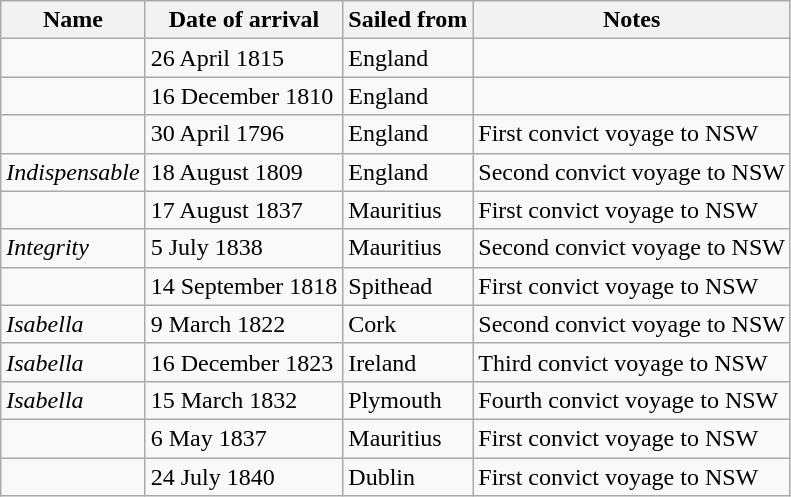<table class="wikitable sortable" border="1">
<tr>
<th>Name</th>
<th>Date of arrival</th>
<th>Sailed from</th>
<th>Notes</th>
</tr>
<tr>
<td></td>
<td>26 April 1815</td>
<td>England</td>
<td></td>
</tr>
<tr>
<td></td>
<td>16 December 1810</td>
<td>England</td>
<td></td>
</tr>
<tr>
<td></td>
<td>30 April 1796</td>
<td>England</td>
<td>First convict voyage to NSW</td>
</tr>
<tr>
<td><em>Indispensable</em></td>
<td>18 August 1809</td>
<td>England</td>
<td>Second convict voyage to NSW</td>
</tr>
<tr>
<td></td>
<td>17 August 1837</td>
<td>Mauritius</td>
<td>First convict voyage to NSW</td>
</tr>
<tr>
<td><em>Integrity</em></td>
<td>5 July 1838</td>
<td>Mauritius</td>
<td>Second convict voyage to NSW</td>
</tr>
<tr>
<td></td>
<td>14 September 1818</td>
<td>Spithead</td>
<td>First convict voyage to NSW</td>
</tr>
<tr>
<td><em>Isabella</em></td>
<td>9 March 1822</td>
<td>Cork</td>
<td>Second convict voyage to NSW</td>
</tr>
<tr>
<td><em>Isabella</em></td>
<td>16 December 1823</td>
<td>Ireland</td>
<td>Third convict voyage to NSW</td>
</tr>
<tr>
<td><em>Isabella</em></td>
<td>15 March 1832</td>
<td>Plymouth</td>
<td>Fourth convict voyage to NSW</td>
</tr>
<tr>
<td></td>
<td>6 May 1837</td>
<td>Mauritius</td>
<td>First convict voyage to NSW</td>
</tr>
<tr>
<td></td>
<td>24 July 1840</td>
<td>Dublin</td>
<td>First convict voyage to NSW</td>
</tr>
</table>
